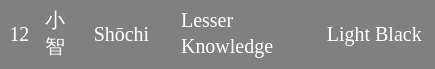<table cellspacing="0" style="width:290px;background:#808080; border:1px solid gray">
<tr>
<td style="width:40px;height:30px;background:#808080;text-align:center;font-size:10pt;color:#FFFFFF">12</td>
<td style="width:40px;font-size:10pt;color:#FFFFFF;padding:4pt;line-height:1.25em">小智</td>
<td style="width:70px;font-size:10pt;color:#FFFFFF;padding:4pt;line-height:1.25em">Shōchi</td>
<td style="width:140px;font-size:10pt;color:#FFFFFF;padding:4pt;line-height:1.25em">Lesser Knowledge</td>
<td style="width:140px;font-size:10pt;color:#FFFFFF;padding:4pt;line-height:1.25em">Light Black</td>
</tr>
</table>
